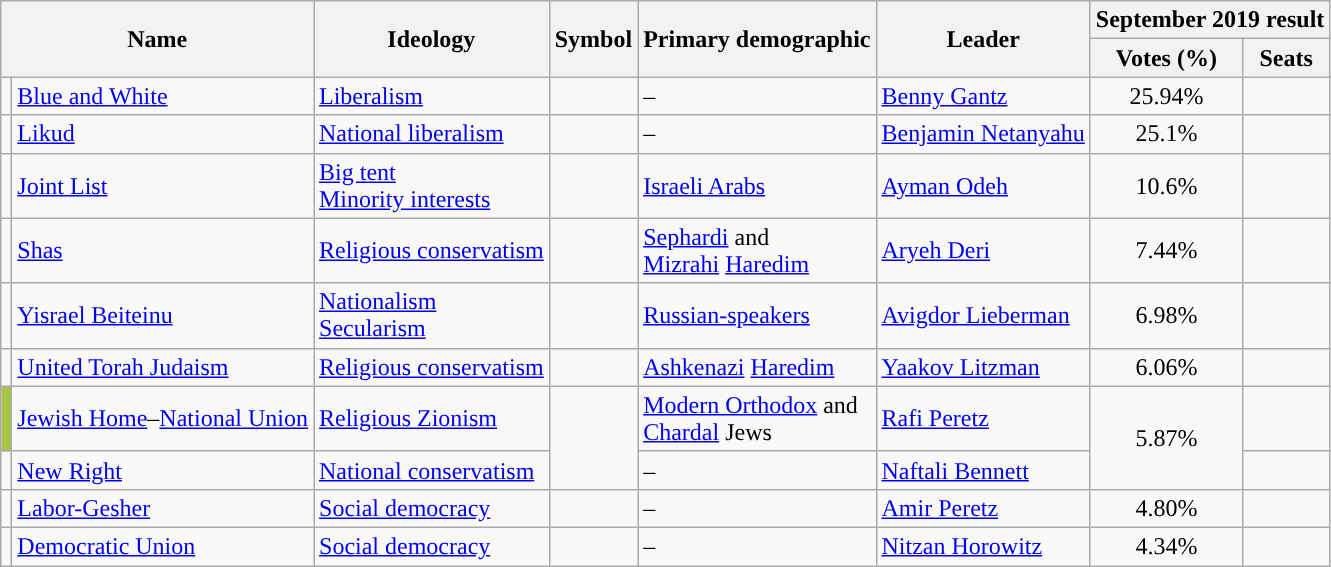<table class="wikitable">
<tr>
<th rowspan="2" colspan=2>Name</th>
<th rowspan="2">Ideology</th>
<th rowspan="2">Symbol</th>
<th rowspan="2">Primary demographic</th>
<th rowspan="2">Leader</th>
<th colspan="2">September 2019 result</th>
</tr>
<tr>
<th>Votes (%)</th>
<th>Seats</th>
</tr>
<tr>
<td style="background:"></td>
<td><a href='#'>Blue and White</a></td>
<td><a href='#'>Liberalism</a></td>
<td></td>
<td>–</td>
<td><a href='#'>Benny Gantz</a></td>
<td style="text-align:center;">25.94%</td>
<td></td>
</tr>
<tr>
<td style="background:"></td>
<td><a href='#'>Likud</a></td>
<td><a href='#'>National liberalism</a></td>
<td></td>
<td>–</td>
<td><a href='#'>Benjamin Netanyahu</a></td>
<td style="text-align:center;">25.1%</td>
<td></td>
</tr>
<tr>
<td style="background:"></td>
<td><a href='#'>Joint List</a></td>
<td><a href='#'>Big tent</a><br><a href='#'>Minority interests</a></td>
<td></td>
<td><a href='#'>Israeli Arabs</a></td>
<td><a href='#'>Ayman Odeh</a></td>
<td style="text-align:center;">10.6%</td>
<td></td>
</tr>
<tr>
<td style="background:"></td>
<td><a href='#'>Shas</a></td>
<td><a href='#'>Religious conservatism</a></td>
<td></td>
<td><a href='#'>Sephardi</a> and<br><a href='#'>Mizrahi</a> <a href='#'>Haredim</a></td>
<td><a href='#'>Aryeh Deri</a></td>
<td style="text-align:center;">7.44%</td>
<td></td>
</tr>
<tr>
<td style="background:"></td>
<td><a href='#'>Yisrael Beiteinu</a></td>
<td><a href='#'>Nationalism</a><br><a href='#'>Secularism</a></td>
<td></td>
<td><a href='#'>Russian-speakers</a></td>
<td><a href='#'>Avigdor Lieberman</a></td>
<td style="text-align:center;">6.98%</td>
<td></td>
</tr>
<tr>
<td style="background:"></td>
<td><a href='#'>United Torah Judaism</a></td>
<td><a href='#'>Religious conservatism</a></td>
<td></td>
<td><a href='#'>Ashkenazi</a> <a href='#'>Haredim</a></td>
<td><a href='#'>Yaakov Litzman</a></td>
<td style="text-align:center;">6.06%</td>
<td></td>
</tr>
<tr>
<td style="background:#A7C645;"></td>
<td><a href='#'>Jewish Home</a>–<a href='#'>National Union</a></td>
<td><a href='#'>Religious Zionism</a></td>
<td style="text-align:left;" rowspan=2></td>
<td><a href='#'>Modern Orthodox</a> and<br><a href='#'>Chardal</a> Jews</td>
<td><a href='#'>Rafi Peretz</a></td>
<td style="text-align:center;" rowspan=2>5.87%</td>
<td></td>
</tr>
<tr>
<td style="background:"></td>
<td><a href='#'>New Right</a></td>
<td><a href='#'>National conservatism</a></td>
<td>–</td>
<td><a href='#'>Naftali Bennett</a></td>
<td></td>
</tr>
<tr>
<td style="background:"></td>
<td><a href='#'>Labor-Gesher</a></td>
<td><a href='#'>Social democracy</a></td>
<td></td>
<td>–</td>
<td><a href='#'>Amir Peretz</a></td>
<td style="text-align:center;">4.80%</td>
<td></td>
</tr>
<tr>
<td style="background:"></td>
<td><a href='#'>Democratic Union</a></td>
<td><a href='#'>Social democracy</a></td>
<td style="text-align:left;"></td>
<td>–</td>
<td><a href='#'>Nitzan Horowitz</a></td>
<td style="text-align:center;">4.34%</td>
<td></td>
</tr>
</table>
